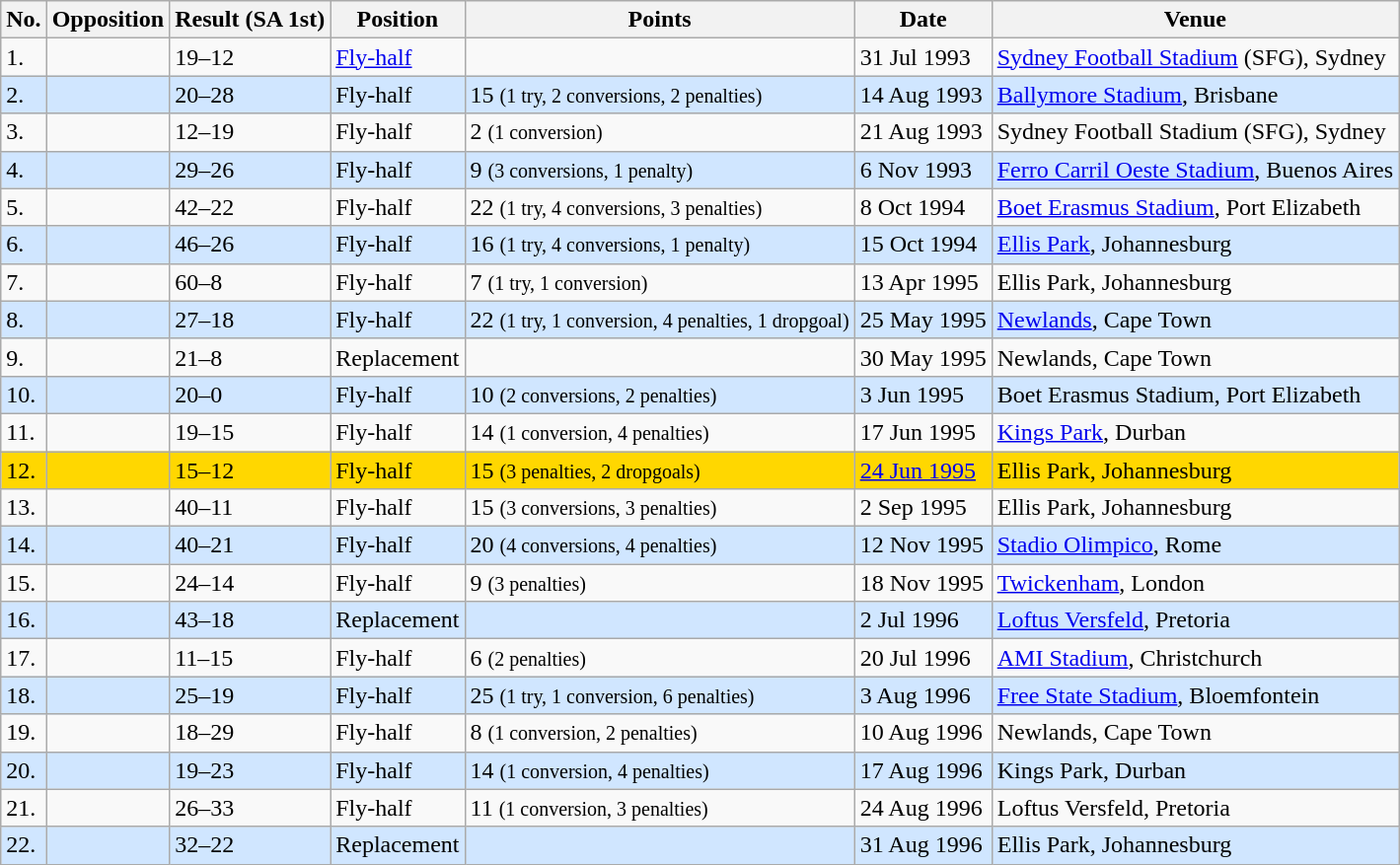<table class="wikitable sortable">
<tr>
<th>No.</th>
<th>Opposition</th>
<th>Result (SA 1st)</th>
<th>Position</th>
<th>Points</th>
<th>Date</th>
<th>Venue</th>
</tr>
<tr>
<td>1.</td>
<td></td>
<td>19–12</td>
<td><a href='#'>Fly-half</a></td>
<td></td>
<td>31 Jul 1993</td>
<td><a href='#'>Sydney Football Stadium</a> (SFG), Sydney</td>
</tr>
<tr style="background: #D0E6FF;">
<td>2.</td>
<td></td>
<td>20–28</td>
<td>Fly-half</td>
<td>15 <small>(1 try, 2 conversions, 2 penalties)</small></td>
<td>14 Aug 1993</td>
<td><a href='#'>Ballymore Stadium</a>, Brisbane</td>
</tr>
<tr>
<td>3.</td>
<td></td>
<td>12–19</td>
<td>Fly-half</td>
<td>2 <small>(1 conversion)</small></td>
<td>21 Aug 1993</td>
<td>Sydney Football Stadium (SFG), Sydney</td>
</tr>
<tr style="background: #D0E6FF;">
<td>4.</td>
<td></td>
<td>29–26</td>
<td>Fly-half</td>
<td>9 <small>(3 conversions, 1 penalty)</small></td>
<td>6 Nov 1993</td>
<td><a href='#'>Ferro Carril Oeste Stadium</a>, Buenos Aires</td>
</tr>
<tr>
<td>5.</td>
<td></td>
<td>42–22</td>
<td>Fly-half</td>
<td>22 <small>(1 try, 4 conversions, 3 penalties)</small></td>
<td>8 Oct 1994</td>
<td><a href='#'>Boet Erasmus Stadium</a>, Port Elizabeth</td>
</tr>
<tr style="background: #D0E6FF;">
<td>6.</td>
<td></td>
<td>46–26</td>
<td>Fly-half</td>
<td>16 <small>(1 try, 4 conversions, 1 penalty)</small></td>
<td>15 Oct 1994</td>
<td><a href='#'>Ellis Park</a>, Johannesburg</td>
</tr>
<tr>
<td>7.</td>
<td></td>
<td>60–8</td>
<td>Fly-half</td>
<td>7 <small>(1 try, 1 conversion)</small></td>
<td>13 Apr 1995</td>
<td>Ellis Park, Johannesburg</td>
</tr>
<tr style="background: #D0E6FF;">
<td>8.</td>
<td></td>
<td>27–18</td>
<td>Fly-half</td>
<td>22 <small>(1 try, 1 conversion, 4 penalties, 1 dropgoal)</small></td>
<td>25 May 1995</td>
<td><a href='#'>Newlands</a>, Cape Town</td>
</tr>
<tr>
<td>9.</td>
<td></td>
<td>21–8</td>
<td>Replacement</td>
<td></td>
<td>30 May 1995</td>
<td>Newlands, Cape Town</td>
</tr>
<tr style="background: #D0E6FF;">
<td>10.</td>
<td></td>
<td>20–0</td>
<td>Fly-half</td>
<td>10 <small>(2 conversions, 2 penalties)</small></td>
<td>3 Jun 1995</td>
<td>Boet Erasmus Stadium, Port Elizabeth</td>
</tr>
<tr>
<td>11.</td>
<td></td>
<td>19–15</td>
<td>Fly-half</td>
<td>14 <small>(1 conversion, 4 penalties)</small></td>
<td>17 Jun 1995</td>
<td><a href='#'>Kings Park</a>, Durban</td>
</tr>
<tr bgcolor=gold>
<td>12.</td>
<td></td>
<td>15–12</td>
<td>Fly-half</td>
<td>15 <small>(3 penalties, 2 dropgoals)</small></td>
<td><a href='#'>24 Jun 1995</a></td>
<td>Ellis Park, Johannesburg</td>
</tr>
<tr>
<td>13.</td>
<td></td>
<td>40–11</td>
<td>Fly-half</td>
<td>15 <small>(3 conversions, 3 penalties)</small></td>
<td>2 Sep 1995</td>
<td>Ellis Park, Johannesburg</td>
</tr>
<tr style="background: #D0E6FF;">
<td>14.</td>
<td></td>
<td>40–21</td>
<td>Fly-half</td>
<td>20 <small>(4 conversions, 4 penalties)</small></td>
<td>12 Nov 1995</td>
<td><a href='#'>Stadio Olimpico</a>, Rome</td>
</tr>
<tr>
<td>15.</td>
<td></td>
<td>24–14</td>
<td>Fly-half</td>
<td>9 <small>(3 penalties)</small></td>
<td>18 Nov 1995</td>
<td><a href='#'>Twickenham</a>, London</td>
</tr>
<tr style="background: #D0E6FF;">
<td>16.</td>
<td></td>
<td>43–18</td>
<td>Replacement</td>
<td></td>
<td>2 Jul 1996</td>
<td><a href='#'>Loftus Versfeld</a>, Pretoria</td>
</tr>
<tr>
<td>17.</td>
<td></td>
<td>11–15</td>
<td>Fly-half</td>
<td>6 <small>(2 penalties)</small></td>
<td>20 Jul 1996</td>
<td><a href='#'>AMI Stadium</a>, Christchurch</td>
</tr>
<tr style="background: #D0E6FF;">
<td>18.</td>
<td></td>
<td>25–19</td>
<td>Fly-half</td>
<td>25 <small>(1 try, 1 conversion, 6 penalties)</small></td>
<td>3 Aug 1996</td>
<td><a href='#'>Free State Stadium</a>, Bloemfontein</td>
</tr>
<tr>
<td>19.</td>
<td></td>
<td>18–29</td>
<td>Fly-half</td>
<td>8 <small>(1 conversion, 2 penalties)</small></td>
<td>10 Aug 1996</td>
<td>Newlands, Cape Town</td>
</tr>
<tr style="background: #D0E6FF;">
<td>20.</td>
<td></td>
<td>19–23</td>
<td>Fly-half</td>
<td>14 <small>(1 conversion, 4 penalties)</small></td>
<td>17 Aug 1996</td>
<td>Kings Park, Durban</td>
</tr>
<tr>
<td>21.</td>
<td></td>
<td>26–33</td>
<td>Fly-half</td>
<td>11 <small>(1 conversion, 3 penalties)</small></td>
<td>24 Aug 1996</td>
<td>Loftus Versfeld, Pretoria</td>
</tr>
<tr style="background: #D0E6FF;">
<td>22.</td>
<td></td>
<td>32–22</td>
<td>Replacement</td>
<td></td>
<td>31 Aug 1996</td>
<td>Ellis Park, Johannesburg</td>
</tr>
</table>
